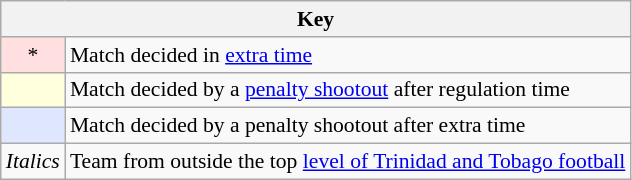<table class="wikitable" style="font-size:90%;">
<tr>
<th colspan="2">Key</th>
</tr>
<tr>
<td style="background-color:#FFDFDF" align="center">*</td>
<td align="left">Match decided in <a href='#'>extra time</a></td>
</tr>
<tr>
<td style="background-color:#FFFFDD" align="center"></td>
<td align="left">Match decided by a <a href='#'>penalty shootout</a> after regulation time</td>
</tr>
<tr>
<td style="background-color:#DFE7FF" align="center"></td>
<td align="left">Match decided by a penalty shootout after extra time</td>
</tr>
<tr>
<td align=center><em>Italics</em></td>
<td>Team from outside the top <a href='#'>level of Trinidad and Tobago football</a></td>
</tr>
</table>
